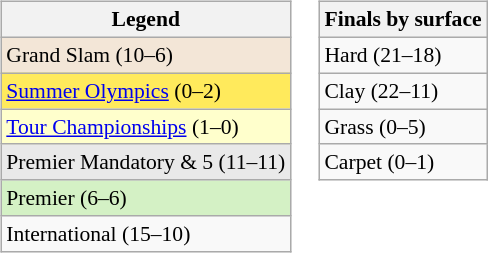<table>
<tr valign=top>
<td><br><table class="wikitable" style=font-size:90%>
<tr>
<th>Legend</th>
</tr>
<tr bgcolor=f3e6d7>
<td>Grand Slam (10–6)</td>
</tr>
<tr bgcolor="#ffea5c">
<td><a href='#'>Summer Olympics</a> (0–2)</td>
</tr>
<tr bgcolor="#ffc">
<td><a href='#'>Tour Championships</a>  (1–0)</td>
</tr>
<tr bgcolor="e9e9e9">
<td>Premier Mandatory & 5 (11–11)</td>
</tr>
<tr bgcolor="d4f1c5">
<td>Premier (6–6)</td>
</tr>
<tr>
<td>International (15–10)</td>
</tr>
</table>
</td>
<td><br><table class="wikitable"style=font-size:90%>
<tr>
<th>Finals by surface</th>
</tr>
<tr>
<td>Hard (21–18)</td>
</tr>
<tr>
<td>Clay (22–11)</td>
</tr>
<tr>
<td>Grass (0–5)</td>
</tr>
<tr>
<td>Carpet (0–1)</td>
</tr>
</table>
</td>
</tr>
</table>
